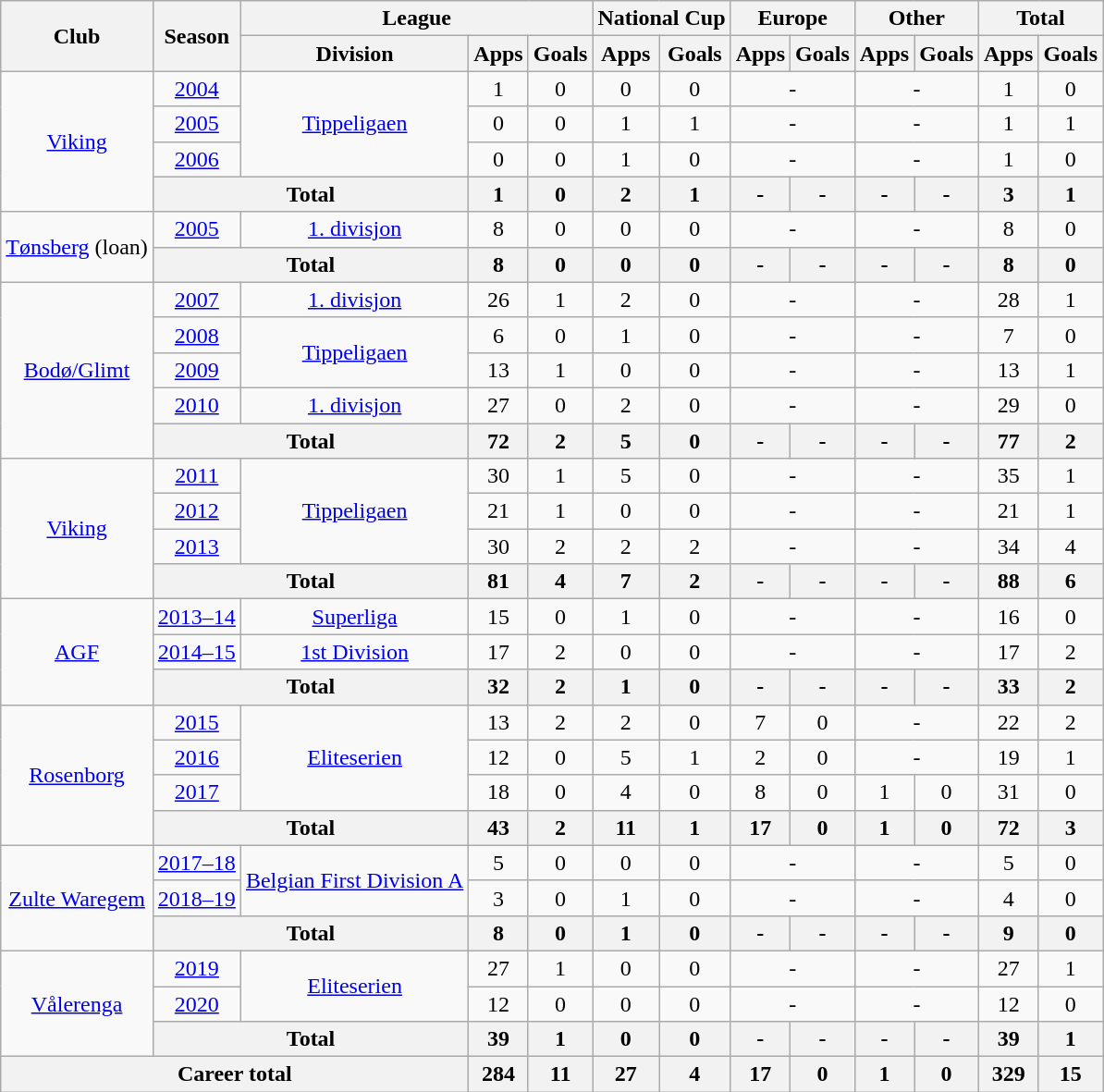<table class="wikitable" style="text-align: center;">
<tr>
<th rowspan="2">Club</th>
<th rowspan="2">Season</th>
<th colspan="3">League</th>
<th colspan="2">National Cup</th>
<th colspan="2">Europe</th>
<th colspan="2">Other</th>
<th colspan="2">Total</th>
</tr>
<tr>
<th>Division</th>
<th>Apps</th>
<th>Goals</th>
<th>Apps</th>
<th>Goals</th>
<th>Apps</th>
<th>Goals</th>
<th>Apps</th>
<th>Goals</th>
<th>Apps</th>
<th>Goals</th>
</tr>
<tr>
<td rowspan="4"><a href='#'>Viking</a></td>
<td><a href='#'>2004</a></td>
<td rowspan="3"><a href='#'>Tippeligaen</a></td>
<td>1</td>
<td>0</td>
<td>0</td>
<td>0</td>
<td colspan="2">-</td>
<td colspan="2">-</td>
<td>1</td>
<td>0</td>
</tr>
<tr>
<td><a href='#'>2005</a></td>
<td>0</td>
<td>0</td>
<td>1</td>
<td>1</td>
<td colspan="2">-</td>
<td colspan="2">-</td>
<td>1</td>
<td>1</td>
</tr>
<tr>
<td><a href='#'>2006</a></td>
<td>0</td>
<td>0</td>
<td>1</td>
<td>0</td>
<td colspan="2">-</td>
<td colspan="2">-</td>
<td>1</td>
<td>0</td>
</tr>
<tr>
<th colspan="2">Total</th>
<th>1</th>
<th>0</th>
<th>2</th>
<th>1</th>
<th>-</th>
<th>-</th>
<th>-</th>
<th>-</th>
<th>3</th>
<th>1</th>
</tr>
<tr>
<td rowspan="2"><a href='#'>Tønsberg</a> (loan)</td>
<td><a href='#'>2005</a></td>
<td rowspan="1"><a href='#'>1. divisjon</a></td>
<td>8</td>
<td>0</td>
<td>0</td>
<td>0</td>
<td colspan="2">-</td>
<td colspan="2">-</td>
<td>8</td>
<td>0</td>
</tr>
<tr>
<th colspan="2">Total</th>
<th>8</th>
<th>0</th>
<th>0</th>
<th>0</th>
<th>-</th>
<th>-</th>
<th>-</th>
<th>-</th>
<th>8</th>
<th>0</th>
</tr>
<tr>
<td rowspan="5"><a href='#'>Bodø/Glimt</a></td>
<td><a href='#'>2007</a></td>
<td rowspan="1"><a href='#'>1. divisjon</a></td>
<td>26</td>
<td>1</td>
<td>2</td>
<td>0</td>
<td colspan="2">-</td>
<td colspan="2">-</td>
<td>28</td>
<td>1</td>
</tr>
<tr>
<td><a href='#'>2008</a></td>
<td rowspan="2"><a href='#'>Tippeligaen</a></td>
<td>6</td>
<td>0</td>
<td>1</td>
<td>0</td>
<td colspan="2">-</td>
<td colspan="2">-</td>
<td>7</td>
<td>0</td>
</tr>
<tr>
<td><a href='#'>2009</a></td>
<td>13</td>
<td>1</td>
<td>0</td>
<td>0</td>
<td colspan="2">-</td>
<td colspan="2">-</td>
<td>13</td>
<td>1</td>
</tr>
<tr>
<td><a href='#'>2010</a></td>
<td rowspan="1"><a href='#'>1. divisjon</a></td>
<td>27</td>
<td>0</td>
<td>2</td>
<td>0</td>
<td colspan="2">-</td>
<td colspan="2">-</td>
<td>29</td>
<td>0</td>
</tr>
<tr>
<th colspan="2">Total</th>
<th>72</th>
<th>2</th>
<th>5</th>
<th>0</th>
<th>-</th>
<th>-</th>
<th>-</th>
<th>-</th>
<th>77</th>
<th>2</th>
</tr>
<tr>
<td rowspan="4"><a href='#'>Viking</a></td>
<td><a href='#'>2011</a></td>
<td rowspan="3"><a href='#'>Tippeligaen</a></td>
<td>30</td>
<td>1</td>
<td>5</td>
<td>0</td>
<td colspan="2">-</td>
<td colspan="2">-</td>
<td>35</td>
<td>1</td>
</tr>
<tr>
<td><a href='#'>2012</a></td>
<td>21</td>
<td>1</td>
<td>0</td>
<td>0</td>
<td colspan="2">-</td>
<td colspan="2">-</td>
<td>21</td>
<td>1</td>
</tr>
<tr>
<td><a href='#'>2013</a></td>
<td>30</td>
<td>2</td>
<td>2</td>
<td>2</td>
<td colspan="2">-</td>
<td colspan="2">-</td>
<td>34</td>
<td>4</td>
</tr>
<tr>
<th colspan="2">Total</th>
<th>81</th>
<th>4</th>
<th>7</th>
<th>2</th>
<th>-</th>
<th>-</th>
<th>-</th>
<th>-</th>
<th>88</th>
<th>6</th>
</tr>
<tr>
<td rowspan="3"><a href='#'>AGF</a></td>
<td><a href='#'>2013–14</a></td>
<td rowspan="1"><a href='#'>Superliga</a></td>
<td>15</td>
<td>0</td>
<td>1</td>
<td>0</td>
<td colspan="2">-</td>
<td colspan="2">-</td>
<td>16</td>
<td>0</td>
</tr>
<tr>
<td><a href='#'>2014–15</a></td>
<td rowspan="1"><a href='#'>1st Division</a></td>
<td>17</td>
<td>2</td>
<td>0</td>
<td>0</td>
<td colspan="2">-</td>
<td colspan="2">-</td>
<td>17</td>
<td>2</td>
</tr>
<tr>
<th colspan="2">Total</th>
<th>32</th>
<th>2</th>
<th>1</th>
<th>0</th>
<th>-</th>
<th>-</th>
<th>-</th>
<th>-</th>
<th>33</th>
<th>2</th>
</tr>
<tr>
<td rowspan="4"><a href='#'>Rosenborg</a></td>
<td><a href='#'>2015</a></td>
<td rowspan="3"><a href='#'>Eliteserien</a></td>
<td>13</td>
<td>2</td>
<td>2</td>
<td>0</td>
<td>7</td>
<td>0</td>
<td colspan="2">-</td>
<td>22</td>
<td>2</td>
</tr>
<tr>
<td><a href='#'>2016</a></td>
<td>12</td>
<td>0</td>
<td>5</td>
<td>1</td>
<td>2</td>
<td>0</td>
<td colspan="2">-</td>
<td>19</td>
<td>1</td>
</tr>
<tr>
<td><a href='#'>2017</a></td>
<td>18</td>
<td>0</td>
<td>4</td>
<td>0</td>
<td>8</td>
<td>0</td>
<td>1</td>
<td>0</td>
<td>31</td>
<td>0</td>
</tr>
<tr>
<th colspan="2">Total</th>
<th>43</th>
<th>2</th>
<th>11</th>
<th>1</th>
<th>17</th>
<th>0</th>
<th>1</th>
<th>0</th>
<th>72</th>
<th>3</th>
</tr>
<tr>
<td rowspan="3"><a href='#'>Zulte Waregem</a></td>
<td><a href='#'>2017–18</a></td>
<td rowspan="2"><a href='#'>Belgian First Division A</a></td>
<td>5</td>
<td>0</td>
<td>0</td>
<td>0</td>
<td colspan="2">-</td>
<td colspan="2">-</td>
<td>5</td>
<td>0</td>
</tr>
<tr>
<td><a href='#'>2018–19</a></td>
<td>3</td>
<td>0</td>
<td>1</td>
<td>0</td>
<td colspan="2">-</td>
<td colspan="2">-</td>
<td>4</td>
<td>0</td>
</tr>
<tr>
<th colspan="2">Total</th>
<th>8</th>
<th>0</th>
<th>1</th>
<th>0</th>
<th>-</th>
<th>-</th>
<th>-</th>
<th>-</th>
<th>9</th>
<th>0</th>
</tr>
<tr>
<td rowspan="3"><a href='#'>Vålerenga</a></td>
<td><a href='#'>2019</a></td>
<td rowspan="2"><a href='#'>Eliteserien</a></td>
<td>27</td>
<td>1</td>
<td>0</td>
<td>0</td>
<td colspan="2">-</td>
<td colspan="2">-</td>
<td>27</td>
<td>1</td>
</tr>
<tr>
<td><a href='#'>2020</a></td>
<td>12</td>
<td>0</td>
<td>0</td>
<td>0</td>
<td colspan="2">-</td>
<td colspan="2">-</td>
<td>12</td>
<td>0</td>
</tr>
<tr>
<th colspan="2">Total</th>
<th>39</th>
<th>1</th>
<th>0</th>
<th>0</th>
<th>-</th>
<th>-</th>
<th>-</th>
<th>-</th>
<th>39</th>
<th>1</th>
</tr>
<tr>
<th colspan="3">Career total</th>
<th>284</th>
<th>11</th>
<th>27</th>
<th>4</th>
<th>17</th>
<th>0</th>
<th>1</th>
<th>0</th>
<th>329</th>
<th>15</th>
</tr>
</table>
